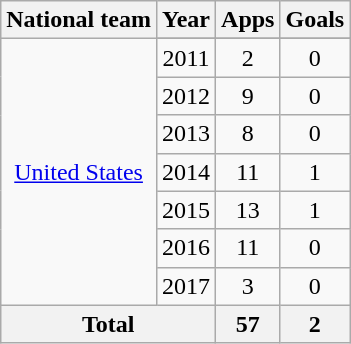<table class="wikitable" style="text-align:center">
<tr>
<th>National team</th>
<th>Year</th>
<th>Apps</th>
<th>Goals</th>
</tr>
<tr>
<td rowspan="8"><a href='#'>United States</a></td>
</tr>
<tr>
<td>2011</td>
<td>2</td>
<td>0</td>
</tr>
<tr>
<td>2012</td>
<td>9</td>
<td>0</td>
</tr>
<tr>
<td>2013</td>
<td>8</td>
<td>0</td>
</tr>
<tr>
<td>2014</td>
<td>11</td>
<td>1</td>
</tr>
<tr>
<td>2015</td>
<td>13</td>
<td>1</td>
</tr>
<tr>
<td>2016</td>
<td>11</td>
<td>0</td>
</tr>
<tr>
<td>2017</td>
<td>3</td>
<td>0</td>
</tr>
<tr>
<th colspan="2">Total</th>
<th>57</th>
<th>2</th>
</tr>
</table>
